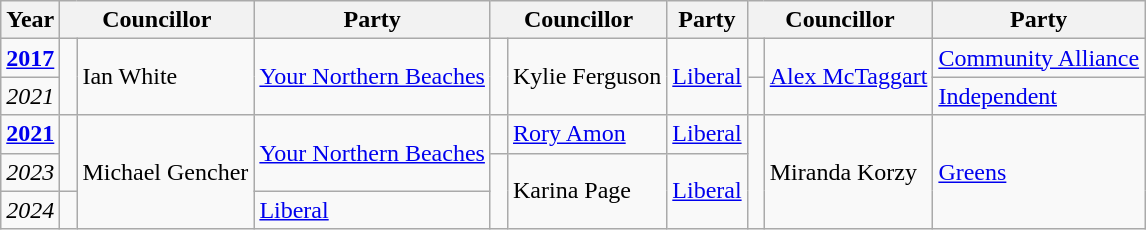<table class="wikitable">
<tr>
<th>Year</th>
<th colspan="2">Councillor</th>
<th>Party</th>
<th colspan="2">Councillor</th>
<th>Party</th>
<th colspan="2">Councillor</th>
<th>Party</th>
</tr>
<tr>
<td><strong><a href='#'>2017</a></strong></td>
<td rowspan="2" width="1px" > </td>
<td rowspan="2">Ian White</td>
<td rowspan="2"><a href='#'>Your Northern Beaches</a></td>
<td rowspan="2" width="1px" > </td>
<td rowspan="2">Kylie Ferguson</td>
<td rowspan="2"><a href='#'>Liberal</a></td>
<td rowspan="1" width="1px" > </td>
<td rowspan="2"><a href='#'>Alex McTaggart</a></td>
<td rowspan="1"><a href='#'>Community Alliance</a></td>
</tr>
<tr>
<td><em>2021</em></td>
<td rowspan="1" width="1px" > </td>
<td rowspan="1"><a href='#'>Independent</a></td>
</tr>
<tr>
<td><strong><a href='#'>2021</a></strong></td>
<td rowspan="2" width="1px" > </td>
<td rowspan="3">Michael Gencher</td>
<td rowspan="2"><a href='#'>Your Northern Beaches</a></td>
<td rowspan="1" width="1px" > </td>
<td rowspan="1"><a href='#'>Rory Amon</a></td>
<td rowspan="1"><a href='#'>Liberal</a></td>
<td rowspan="3" width="1px" > </td>
<td rowspan="3">Miranda Korzy</td>
<td rowspan="3"><a href='#'>Greens</a></td>
</tr>
<tr>
<td><em>2023</em></td>
<td rowspan="2" width="1px" > </td>
<td rowspan="2">Karina Page</td>
<td rowspan="2"><a href='#'>Liberal</a></td>
</tr>
<tr>
<td><em>2024</em></td>
<td rowspan="1" width="1px" > </td>
<td rowspan="1"><a href='#'>Liberal</a></td>
</tr>
</table>
